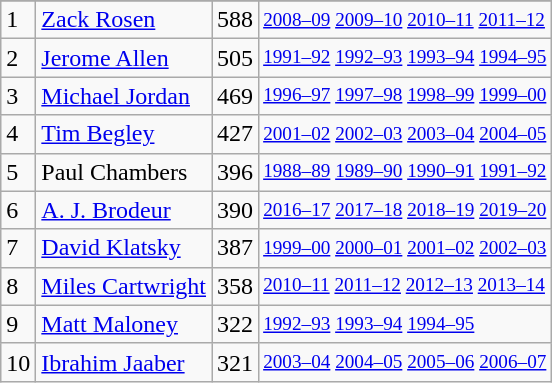<table class="wikitable">
<tr>
</tr>
<tr>
<td>1</td>
<td><a href='#'>Zack Rosen</a></td>
<td>588</td>
<td style="font-size:80%;"><a href='#'>2008–09</a> <a href='#'>2009–10</a> <a href='#'>2010–11</a> <a href='#'>2011–12</a></td>
</tr>
<tr>
<td>2</td>
<td><a href='#'>Jerome Allen</a></td>
<td>505</td>
<td style="font-size:80%;"><a href='#'>1991–92</a> <a href='#'>1992–93</a> <a href='#'>1993–94</a> <a href='#'>1994–95</a></td>
</tr>
<tr>
<td>3</td>
<td><a href='#'>Michael Jordan</a></td>
<td>469</td>
<td style="font-size:80%;"><a href='#'>1996–97</a> <a href='#'>1997–98</a> <a href='#'>1998–99</a> <a href='#'>1999–00</a></td>
</tr>
<tr>
<td>4</td>
<td><a href='#'>Tim Begley</a></td>
<td>427</td>
<td style="font-size:80%;"><a href='#'>2001–02</a> <a href='#'>2002–03</a> <a href='#'>2003–04</a> <a href='#'>2004–05</a></td>
</tr>
<tr>
<td>5</td>
<td>Paul Chambers</td>
<td>396</td>
<td style="font-size:80%;"><a href='#'>1988–89</a> <a href='#'>1989–90</a> <a href='#'>1990–91</a> <a href='#'>1991–92</a></td>
</tr>
<tr>
<td>6</td>
<td><a href='#'>A. J. Brodeur</a></td>
<td>390</td>
<td style="font-size:80%;"><a href='#'>2016–17</a> <a href='#'>2017–18</a> <a href='#'>2018–19</a> <a href='#'>2019–20</a></td>
</tr>
<tr>
<td>7</td>
<td><a href='#'>David Klatsky</a></td>
<td>387</td>
<td style="font-size:80%;"><a href='#'>1999–00</a> <a href='#'>2000–01</a> <a href='#'>2001–02</a> <a href='#'>2002–03</a></td>
</tr>
<tr>
<td>8</td>
<td><a href='#'>Miles Cartwright</a></td>
<td>358</td>
<td style="font-size:80%;"><a href='#'>2010–11</a> <a href='#'>2011–12</a> <a href='#'>2012–13</a> <a href='#'>2013–14</a></td>
</tr>
<tr>
<td>9</td>
<td><a href='#'>Matt Maloney</a></td>
<td>322</td>
<td style="font-size:80%;"><a href='#'>1992–93</a> <a href='#'>1993–94</a> <a href='#'>1994–95</a></td>
</tr>
<tr>
<td>10</td>
<td><a href='#'>Ibrahim Jaaber</a></td>
<td>321</td>
<td style="font-size:80%;"><a href='#'>2003–04</a> <a href='#'>2004–05</a> <a href='#'>2005–06</a> <a href='#'>2006–07</a></td>
</tr>
</table>
